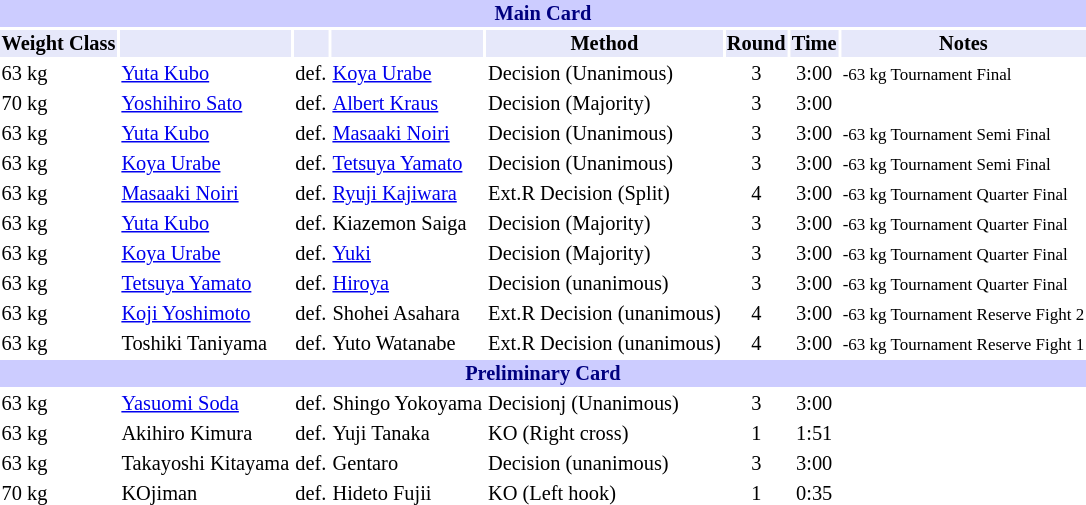<table class="toccolours" style="font-size: 85%;">
<tr>
<th colspan="8" style="background-color: #ccf; color: #000080; text-align: center;"><strong>Main Card</strong></th>
</tr>
<tr>
<th colspan="1" style="background-color: #E6E8FA; color: #000000; text-align: center;">Weight Class</th>
<th colspan="1" style="background-color: #E6E8FA; color: #000000; text-align: center;"></th>
<th colspan="1" style="background-color: #E6E8FA; color: #000000; text-align: center;"></th>
<th colspan="1" style="background-color: #E6E8FA; color: #000000; text-align: center;"></th>
<th colspan="1" style="background-color: #E6E8FA; color: #000000; text-align: center;">Method</th>
<th colspan="1" style="background-color: #E6E8FA; color: #000000; text-align: center;">Round</th>
<th colspan="1" style="background-color: #E6E8FA; color: #000000; text-align: center;">Time</th>
<th colspan="1" style="background-color: #E6E8FA; color: #000000; text-align: center;">Notes</th>
</tr>
<tr>
<td>63 kg</td>
<td> <a href='#'>Yuta Kubo</a></td>
<td align=center>def.</td>
<td> <a href='#'>Koya Urabe</a></td>
<td>Decision (Unanimous)</td>
<td align=center>3</td>
<td align=center>3:00</td>
<td><small>-63 kg Tournament Final</small></td>
</tr>
<tr>
<td>70 kg</td>
<td> <a href='#'>Yoshihiro Sato</a></td>
<td align=center>def.</td>
<td> <a href='#'>Albert Kraus</a></td>
<td>Decision (Majority)</td>
<td align=center>3</td>
<td align=center>3:00</td>
<td></td>
</tr>
<tr>
<td>63 kg</td>
<td> <a href='#'>Yuta Kubo</a></td>
<td align=center>def.</td>
<td> <a href='#'>Masaaki Noiri</a></td>
<td>Decision (Unanimous)</td>
<td align=center>3</td>
<td align=center>3:00</td>
<td><small>-63 kg Tournament Semi Final</small></td>
</tr>
<tr>
<td>63 kg</td>
<td> <a href='#'>Koya Urabe</a></td>
<td align=center>def.</td>
<td> <a href='#'>Tetsuya Yamato</a></td>
<td>Decision (Unanimous)</td>
<td align=center>3</td>
<td align=center>3:00</td>
<td><small>-63 kg Tournament Semi Final</small></td>
</tr>
<tr>
<td>63 kg</td>
<td> <a href='#'>Masaaki Noiri</a></td>
<td align=center>def.</td>
<td> <a href='#'>Ryuji Kajiwara</a></td>
<td>Ext.R Decision (Split)</td>
<td align=center>4</td>
<td align=center>3:00</td>
<td><small>-63 kg Tournament Quarter Final</small></td>
</tr>
<tr>
<td>63 kg</td>
<td> <a href='#'>Yuta Kubo</a></td>
<td align=center>def.</td>
<td> Kiazemon Saiga</td>
<td>Decision (Majority)</td>
<td align=center>3</td>
<td align=center>3:00</td>
<td><small>-63 kg Tournament Quarter Final</small></td>
</tr>
<tr>
<td>63 kg</td>
<td> <a href='#'>Koya Urabe</a></td>
<td align=center>def.</td>
<td> <a href='#'>Yuki</a></td>
<td>Decision (Majority)</td>
<td align=center>3</td>
<td align=center>3:00</td>
<td><small>-63 kg Tournament Quarter Final</small></td>
</tr>
<tr>
<td>63 kg</td>
<td> <a href='#'>Tetsuya Yamato</a></td>
<td align=center>def.</td>
<td> <a href='#'>Hiroya</a></td>
<td>Decision (unanimous)</td>
<td align=center>3</td>
<td align=center>3:00</td>
<td><small>-63 kg Tournament Quarter Final</small></td>
</tr>
<tr>
<td>63 kg</td>
<td> <a href='#'>Koji Yoshimoto</a></td>
<td align=center>def.</td>
<td> Shohei Asahara</td>
<td>Ext.R Decision (unanimous)</td>
<td align=center>4</td>
<td align=center>3:00</td>
<td><small>-63 kg Tournament Reserve Fight 2</small></td>
</tr>
<tr>
<td>63 kg</td>
<td> Toshiki Taniyama</td>
<td align=center>def.</td>
<td> Yuto Watanabe</td>
<td>Ext.R Decision (unanimous)</td>
<td align=center>4</td>
<td align=center>3:00</td>
<td><small>-63 kg Tournament Reserve Fight 1</small></td>
</tr>
<tr>
<th colspan="8" style="background-color: #ccf; color: #000080; text-align: center;"><strong>Preliminary Card</strong></th>
</tr>
<tr>
<td>63 kg</td>
<td> <a href='#'>Yasuomi Soda</a></td>
<td align=center>def.</td>
<td> Shingo Yokoyama</td>
<td>Decisionj (Unanimous)</td>
<td align=center>3</td>
<td align=center>3:00</td>
<td></td>
</tr>
<tr>
<td>63 kg</td>
<td> Akihiro Kimura</td>
<td align=center>def.</td>
<td> Yuji Tanaka</td>
<td>KO (Right cross)</td>
<td align=center>1</td>
<td align=center>1:51</td>
<td></td>
</tr>
<tr>
<td>63 kg</td>
<td> Takayoshi Kitayama</td>
<td align=center>def.</td>
<td> Gentaro</td>
<td>Decision (unanimous)</td>
<td align=center>3</td>
<td align=center>3:00</td>
<td></td>
</tr>
<tr>
<td>70 kg</td>
<td> KOjiman</td>
<td align=center>def.</td>
<td> Hideto Fujii</td>
<td>KO (Left hook)</td>
<td align=center>1</td>
<td align=center>0:35</td>
<td></td>
</tr>
<tr>
</tr>
</table>
